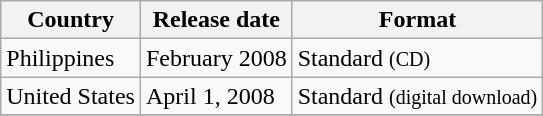<table class="wikitable">
<tr>
<th>Country</th>
<th>Release date</th>
<th>Format</th>
</tr>
<tr>
<td>Philippines</td>
<td>February 2008</td>
<td>Standard <small>(CD)</small></td>
</tr>
<tr>
<td>United States</td>
<td>April 1, 2008</td>
<td>Standard <small>(digital download)</small></td>
</tr>
<tr>
</tr>
</table>
